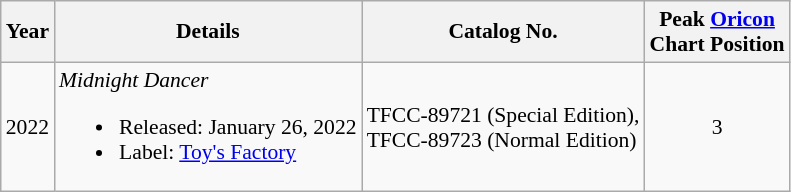<table class="wikitable" style="font-size: 90%;">
<tr>
<th>Year</th>
<th>Details</th>
<th>Catalog No.</th>
<th>Peak <a href='#'>Oricon</a><br>Chart Position</th>
</tr>
<tr>
<td>2022</td>
<td><em>Midnight Dancer</em><br><ul><li>Released: January 26, 2022</li><li>Label: <a href='#'>Toy's Factory</a></li></ul></td>
<td>TFCC-89721 (Special Edition),<br>TFCC-89723 (Normal Edition)</td>
<td align="center">3</td>
</tr>
</table>
